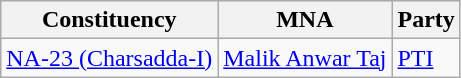<table class="wikitable">
<tr>
<th>Constituency</th>
<th>MNA</th>
<th>Party</th>
</tr>
<tr>
<td><a href='#'>NA-23 (Charsadda-I)</a></td>
<td><a href='#'>Malik Anwar Taj</a></td>
<td><a href='#'>PTI</a></td>
</tr>
</table>
